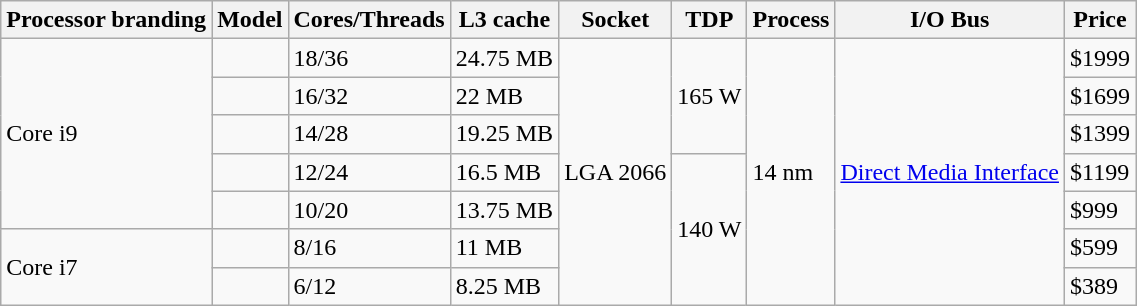<table class="wikitable">
<tr>
<th>Processor branding</th>
<th>Model</th>
<th>Cores/Threads</th>
<th>L3 cache</th>
<th>Socket</th>
<th>TDP</th>
<th>Process</th>
<th>I/O Bus</th>
<th>Price</th>
</tr>
<tr>
<td rowspan="5">Core i9</td>
<td></td>
<td>18/36</td>
<td>24.75 MB</td>
<td rowspan="7">LGA 2066</td>
<td rowspan="3">165 W</td>
<td rowspan="7">14 nm</td>
<td rowspan="7"><a href='#'>Direct Media Interface</a></td>
<td>$1999</td>
</tr>
<tr>
<td></td>
<td>16/32</td>
<td>22 MB</td>
<td>$1699</td>
</tr>
<tr>
<td></td>
<td>14/28</td>
<td>19.25 MB</td>
<td>$1399</td>
</tr>
<tr>
<td></td>
<td>12/24</td>
<td>16.5 MB</td>
<td rowspan="4">140 W</td>
<td>$1199</td>
</tr>
<tr>
<td></td>
<td>10/20</td>
<td>13.75 MB</td>
<td>$999</td>
</tr>
<tr>
<td rowspan="2">Core i7</td>
<td></td>
<td>8/16</td>
<td>11 MB</td>
<td>$599</td>
</tr>
<tr>
<td></td>
<td>6/12</td>
<td>8.25 MB</td>
<td>$389</td>
</tr>
</table>
